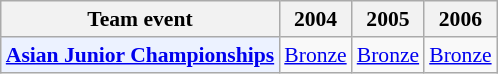<table class="wikitable" style="font-size: 90%; text-align:center">
<tr>
<th>Team event</th>
<th>2004</th>
<th>2005</th>
<th>2006</th>
</tr>
<tr>
<td bgcolor="#ECF2FF"; align="left"><strong><a href='#'>Asian Junior Championships</a></strong></td>
<td> <a href='#'>Bronze</a></td>
<td> <a href='#'>Bronze</a></td>
<td> <a href='#'>Bronze</a></td>
</tr>
</table>
